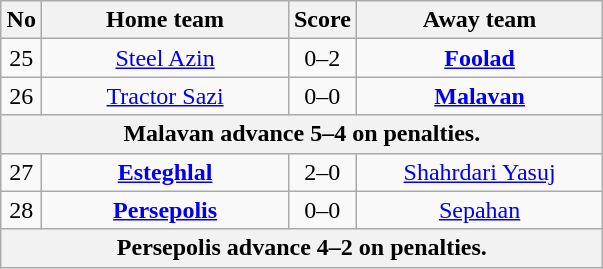<table class="wikitable sortable" style="text-align:center">
<tr>
<th width=20>No</th>
<th width=157>Home team</th>
<th width=26>Score</th>
<th width=157>Away team</th>
</tr>
<tr>
<td>25</td>
<td><a href='#'>Steel Azin</a></td>
<td>0–2</td>
<td><strong><a href='#'>Foolad</a></strong></td>
</tr>
<tr>
<td>26</td>
<td><a href='#'>Tractor Sazi</a></td>
<td>0–0</td>
<td><strong><a href='#'>Malavan</a></strong></td>
</tr>
<tr>
<th colspan=4>Malavan advance 5–4 on penalties.</th>
</tr>
<tr>
<td>27</td>
<td><strong><a href='#'>Esteghlal</a></strong></td>
<td>2–0</td>
<td><a href='#'>Shahrdari Yasuj</a></td>
</tr>
<tr>
<td>28</td>
<td><strong><a href='#'>Persepolis</a></strong></td>
<td>0–0</td>
<td><a href='#'>Sepahan</a></td>
</tr>
<tr>
<th colspan=4>Persepolis advance 4–2 on penalties.</th>
</tr>
</table>
